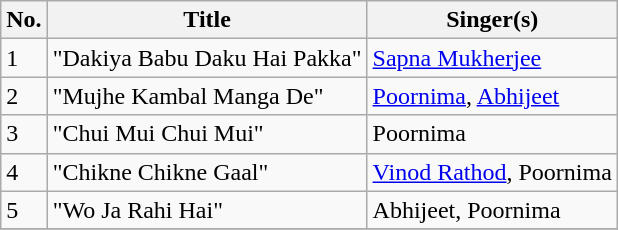<table class=wikitable>
<tr>
<th>No.</th>
<th>Title</th>
<th>Singer(s)</th>
</tr>
<tr>
<td>1</td>
<td>"Dakiya Babu Daku Hai Pakka"</td>
<td><a href='#'>Sapna Mukherjee</a></td>
</tr>
<tr>
<td>2</td>
<td>"Mujhe Kambal Manga De"</td>
<td><a href='#'>Poornima</a>, <a href='#'>Abhijeet</a></td>
</tr>
<tr>
<td>3</td>
<td>"Chui Mui Chui Mui"</td>
<td>Poornima</td>
</tr>
<tr>
<td>4</td>
<td>"Chikne Chikne Gaal"</td>
<td><a href='#'>Vinod Rathod</a>, Poornima</td>
</tr>
<tr>
<td>5</td>
<td>"Wo Ja Rahi Hai"</td>
<td>Abhijeet, Poornima</td>
</tr>
<tr>
</tr>
</table>
